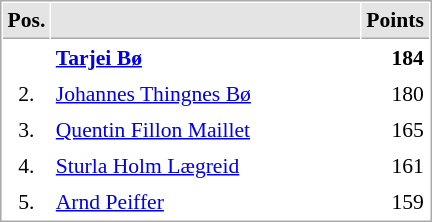<table cellspacing="1" cellpadding="3" style="border:1px solid #AAAAAA;font-size:90%">
<tr bgcolor="#E4E4E4">
<th style="border-bottom:1px solid #AAAAAA" width=10>Pos.</th>
<th style="border-bottom:1px solid #AAAAAA" width=200></th>
<th style="border-bottom:1px solid #AAAAAA" width=20>Points</th>
</tr>
<tr>
<td align="center"><strong><span>  </span></strong></td>
<td> <strong><a href='#'>Tarjei Bø</a></strong></td>
<td align="right"><strong>184</strong></td>
</tr>
<tr>
<td align="center">2.</td>
<td> <a href='#'>Johannes Thingnes Bø</a></td>
<td align="right">180</td>
</tr>
<tr>
<td align="center">3.</td>
<td> <a href='#'>Quentin Fillon Maillet</a></td>
<td align="right">165</td>
</tr>
<tr>
<td align="center">4.</td>
<td> <a href='#'>Sturla Holm Lægreid</a></td>
<td align="right">161</td>
</tr>
<tr>
<td align="center">5.</td>
<td> <a href='#'>Arnd Peiffer</a></td>
<td align="right">159</td>
</tr>
</table>
